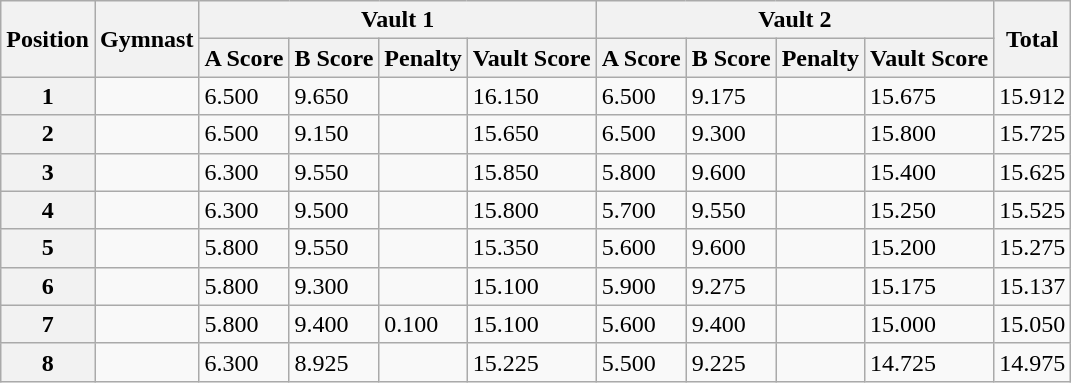<table class="wikitable sortable" style="text-align:left;">
<tr>
<th rowspan=2>Position</th>
<th rowspan=2>Gymnast</th>
<th colspan=4>Vault 1</th>
<th colspan=4>Vault 2</th>
<th rowspan=2>Total</th>
</tr>
<tr>
<th>A Score</th>
<th>B Score</th>
<th>Penalty</th>
<th>Vault Score</th>
<th>A Score</th>
<th>B Score</th>
<th>Penalty</th>
<th>Vault Score</th>
</tr>
<tr>
<th>1</th>
<td></td>
<td>6.500</td>
<td>9.650</td>
<td></td>
<td>16.150</td>
<td>6.500</td>
<td>9.175</td>
<td></td>
<td>15.675</td>
<td>15.912</td>
</tr>
<tr>
<th>2</th>
<td></td>
<td>6.500</td>
<td>9.150</td>
<td></td>
<td>15.650</td>
<td>6.500</td>
<td>9.300</td>
<td></td>
<td>15.800</td>
<td>15.725</td>
</tr>
<tr>
<th>3</th>
<td></td>
<td>6.300</td>
<td>9.550</td>
<td></td>
<td>15.850</td>
<td>5.800</td>
<td>9.600</td>
<td></td>
<td>15.400</td>
<td>15.625</td>
</tr>
<tr>
<th>4</th>
<td></td>
<td>6.300</td>
<td>9.500</td>
<td></td>
<td>15.800</td>
<td>5.700</td>
<td>9.550</td>
<td></td>
<td>15.250</td>
<td>15.525</td>
</tr>
<tr>
<th>5</th>
<td></td>
<td>5.800</td>
<td>9.550</td>
<td></td>
<td>15.350</td>
<td>5.600</td>
<td>9.600</td>
<td></td>
<td>15.200</td>
<td>15.275</td>
</tr>
<tr>
<th>6</th>
<td></td>
<td>5.800</td>
<td>9.300</td>
<td></td>
<td>15.100</td>
<td>5.900</td>
<td>9.275</td>
<td></td>
<td>15.175</td>
<td>15.137</td>
</tr>
<tr>
<th>7</th>
<td></td>
<td>5.800</td>
<td>9.400</td>
<td>0.100</td>
<td>15.100</td>
<td>5.600</td>
<td>9.400</td>
<td></td>
<td>15.000</td>
<td>15.050</td>
</tr>
<tr>
<th>8</th>
<td></td>
<td>6.300</td>
<td>8.925</td>
<td></td>
<td>15.225</td>
<td>5.500</td>
<td>9.225</td>
<td></td>
<td>14.725</td>
<td>14.975</td>
</tr>
</table>
